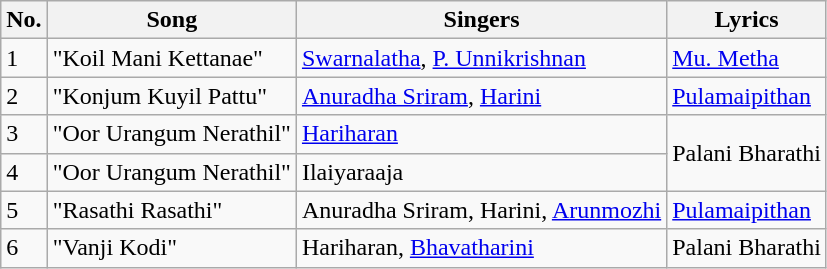<table class="wikitable">
<tr>
<th>No.</th>
<th>Song</th>
<th>Singers</th>
<th>Lyrics</th>
</tr>
<tr>
<td>1</td>
<td>"Koil Mani Kettanae"</td>
<td><a href='#'>Swarnalatha</a>, <a href='#'>P. Unnikrishnan</a></td>
<td><a href='#'>Mu. Metha</a></td>
</tr>
<tr>
<td>2</td>
<td>"Konjum Kuyil Pattu"</td>
<td><a href='#'>Anuradha Sriram</a>, <a href='#'>Harini</a></td>
<td><a href='#'>Pulamaipithan</a></td>
</tr>
<tr>
<td>3</td>
<td>"Oor Urangum Nerathil"</td>
<td><a href='#'>Hariharan</a></td>
<td rowspan=2>Palani Bharathi</td>
</tr>
<tr>
<td>4</td>
<td>"Oor Urangum Nerathil"</td>
<td>Ilaiyaraaja</td>
</tr>
<tr>
<td>5</td>
<td>"Rasathi Rasathi"</td>
<td>Anuradha Sriram, Harini, <a href='#'>Arunmozhi</a></td>
<td><a href='#'>Pulamaipithan</a></td>
</tr>
<tr>
<td>6</td>
<td>"Vanji Kodi"</td>
<td>Hariharan, <a href='#'>Bhavatharini</a></td>
<td>Palani Bharathi</td>
</tr>
</table>
